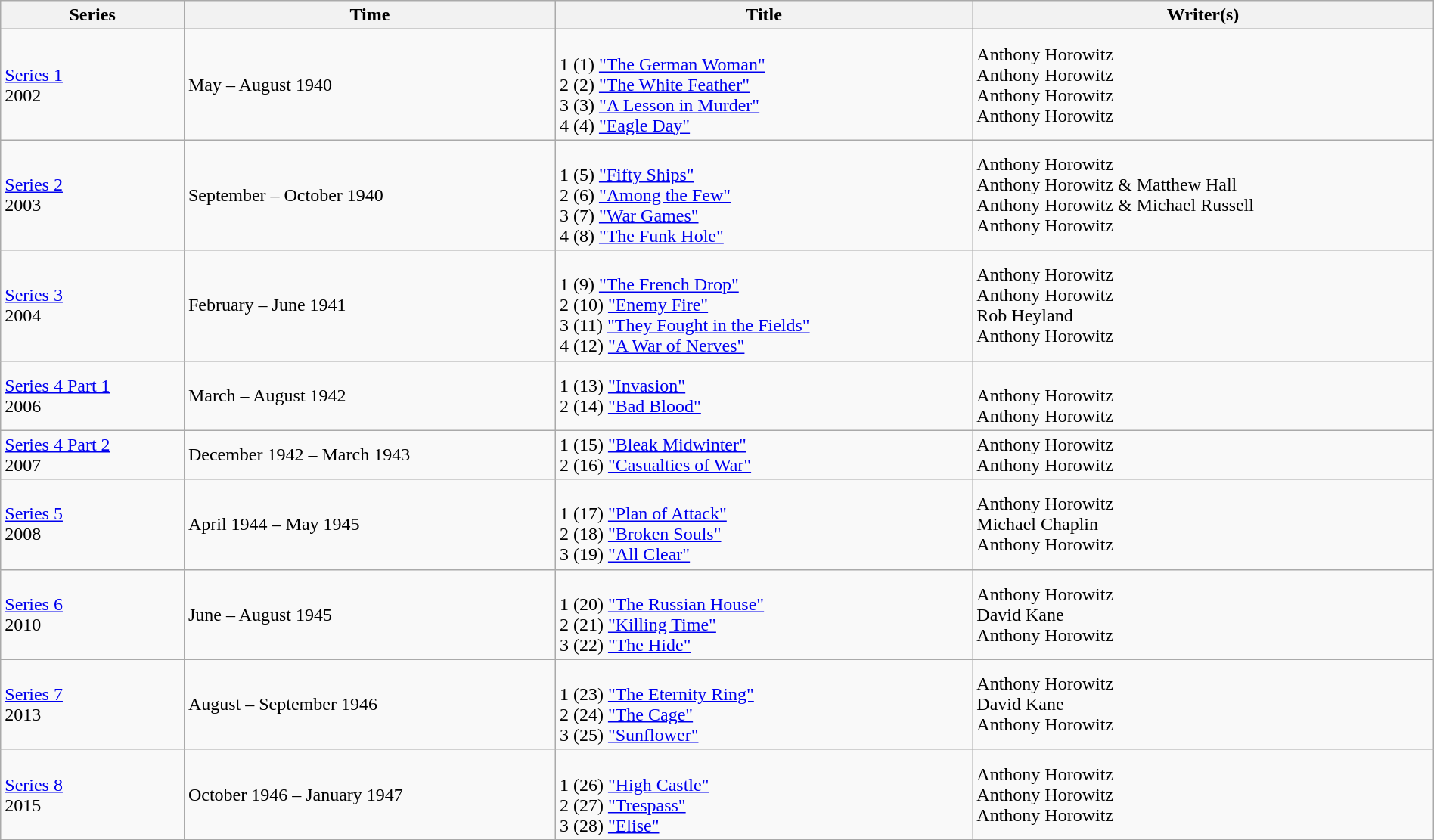<table class="wikitable" style="width: 100%;">
<tr>
<th>Series</th>
<th>Time</th>
<th>Title</th>
<th>Writer(s)</th>
</tr>
<tr>
<td><a href='#'>Series 1</a> <br> 2002</td>
<td>May – August 1940</td>
<td><br>1 (1) <a href='#'>"The German Woman"</a> <br> 2 (2) <a href='#'>"The White Feather"</a> <br> 3 (3) <a href='#'>"A Lesson in Murder"</a> <br> 4 (4) <a href='#'>"Eagle Day"</a></td>
<td>Anthony Horowitz <br> Anthony Horowitz <br> Anthony Horowitz <br> Anthony Horowitz</td>
</tr>
<tr>
<td><a href='#'>Series 2</a> <br> 2003</td>
<td>September – October 1940</td>
<td><br>1 (5) <a href='#'>"Fifty Ships"</a> <br> 2 (6) <a href='#'>"Among the Few"</a> <br> 3 (7) <a href='#'>"War Games"</a> <br> 4 (8) <a href='#'>"The Funk Hole"</a></td>
<td>Anthony Horowitz<br> Anthony Horowitz & Matthew Hall<br> Anthony Horowitz & Michael Russell <br> Anthony Horowitz</td>
</tr>
<tr>
<td><a href='#'>Series 3</a> <br> 2004</td>
<td>February – June 1941</td>
<td><br>1 (9) <a href='#'>"The French Drop"</a> <br> 2 (10) <a href='#'>"Enemy Fire"</a> <br> 3 (11) <a href='#'>"They Fought in the Fields"</a> <br> 4 (12) <a href='#'>"A War of Nerves"</a></td>
<td>Anthony Horowitz<br> Anthony Horowitz <br> Rob Heyland <br> Anthony Horowitz</td>
</tr>
<tr>
<td><a href='#'>Series 4 Part 1</a> <br> 2006</td>
<td>March – August 1942</td>
<td>1 (13) <a href='#'>"Invasion"</a> <br> 2 (14) <a href='#'>"Bad Blood"</a></td>
<td><br>Anthony Horowitz <br> Anthony Horowitz</td>
</tr>
<tr>
<td><a href='#'>Series 4 Part 2</a> <br> 2007</td>
<td>December 1942 – March 1943</td>
<td>1 (15) <a href='#'>"Bleak Midwinter"</a> <br> 2 (16) <a href='#'>"Casualties of War"</a></td>
<td>Anthony Horowitz <br> Anthony Horowitz</td>
</tr>
<tr>
<td><a href='#'>Series 5</a><br>2008</td>
<td>April 1944 – May 1945</td>
<td><br>1 (17) <a href='#'>"Plan of Attack"</a> <br> 2 (18) <a href='#'>"Broken Souls"</a> <br> 3 (19) <a href='#'>"All Clear"</a></td>
<td>Anthony Horowitz <br> Michael Chaplin <br> Anthony Horowitz</td>
</tr>
<tr>
<td><a href='#'>Series 6</a> <br>2010</td>
<td>June – August 1945</td>
<td><br>1 (20) <a href='#'>"The Russian House"</a><br> 2 (21) <a href='#'>"Killing Time"</a> <br> 3 (22) <a href='#'>"The Hide"</a></td>
<td>Anthony Horowitz <br> David Kane <br> Anthony Horowitz</td>
</tr>
<tr>
<td><a href='#'>Series 7</a> <br> 2013</td>
<td>August – September 1946</td>
<td><br>1 (23) <a href='#'>"The Eternity Ring"</a><br>2 (24) <a href='#'>"The Cage"</a> <br> 3 (25) <a href='#'>"Sunflower"</a></td>
<td>Anthony Horowitz <br> David Kane <br> Anthony Horowitz</td>
</tr>
<tr>
<td><a href='#'>Series 8</a> <br> 2015</td>
<td>October 1946 – January 1947</td>
<td><br>1 (26) <a href='#'>"High Castle"</a><br>2 (27) <a href='#'>"Trespass"</a><br> 3 (28) <a href='#'>"Elise"</a></td>
<td>Anthony Horowitz<br>Anthony Horowitz<br>Anthony Horowitz</td>
</tr>
</table>
